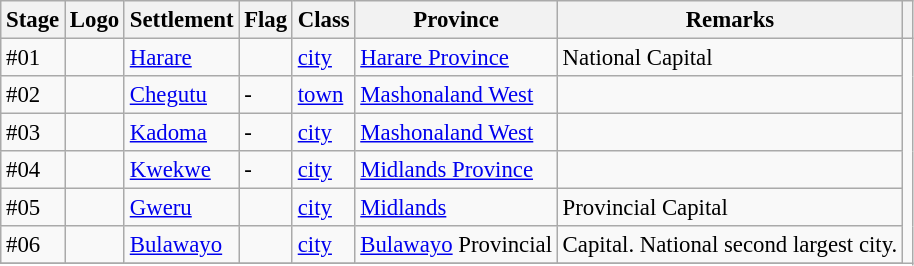<table class="wikitable sortable" style="font-size: 95%;">
<tr>
<th>Stage</th>
<th>Logo</th>
<th>Settlement</th>
<th>Flag</th>
<th>Class</th>
<th>Province</th>
<th>Remarks</th>
<th></th>
</tr>
<tr>
<td>#01</td>
<td></td>
<td><a href='#'>Harare</a></td>
<td></td>
<td><a href='#'>city</a></td>
<td><a href='#'>Harare Province</a></td>
<td>National Capital</td>
</tr>
<tr>
<td>#02</td>
<td></td>
<td><a href='#'>Chegutu</a></td>
<td>-</td>
<td><a href='#'>town</a></td>
<td><a href='#'>Mashonaland West</a></td>
<td></td>
</tr>
<tr>
<td>#03</td>
<td></td>
<td><a href='#'>Kadoma</a></td>
<td>-</td>
<td><a href='#'>city</a></td>
<td><a href='#'>Mashonaland West</a></td>
<td></td>
</tr>
<tr>
<td>#04</td>
<td></td>
<td><a href='#'>Kwekwe</a></td>
<td>-</td>
<td><a href='#'>city</a></td>
<td><a href='#'>Midlands Province</a></td>
<td></td>
</tr>
<tr>
<td>#05</td>
<td></td>
<td><a href='#'>Gweru</a></td>
<td></td>
<td><a href='#'>city</a></td>
<td><a href='#'>Midlands</a></td>
<td>Provincial Capital</td>
</tr>
<tr>
<td>#06</td>
<td></td>
<td><a href='#'>Bulawayo</a></td>
<td></td>
<td><a href='#'>city</a></td>
<td><a href='#'>Bulawayo</a> Provincial</td>
<td>Capital. National second largest city.</td>
</tr>
<tr>
</tr>
</table>
